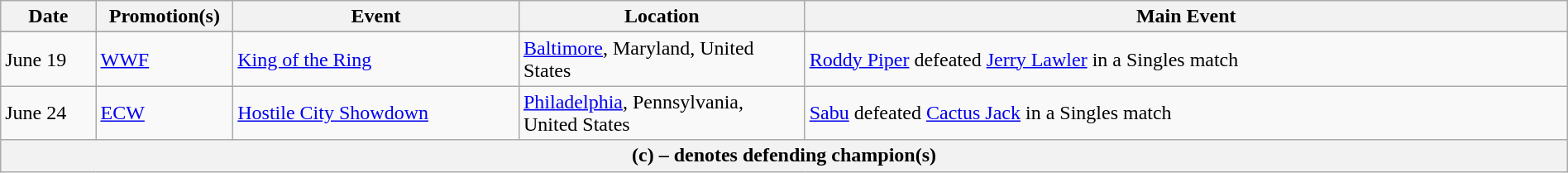<table class="wikitable" style="width:100%;">
<tr>
<th width="5%">Date</th>
<th width="5%">Promotion(s)</th>
<th style="width:15%;">Event</th>
<th style="width:15%;">Location</th>
<th style="width:40%;">Main Event</th>
</tr>
<tr style="width:20%;" |Notes>
</tr>
<tr>
<td>June 19</td>
<td><a href='#'>WWF</a></td>
<td><a href='#'>King of the Ring</a></td>
<td><a href='#'>Baltimore</a>, Maryland, United States</td>
<td><a href='#'>Roddy Piper</a> defeated <a href='#'>Jerry Lawler</a> in a Singles match</td>
</tr>
<tr>
<td>June 24</td>
<td><a href='#'>ECW</a></td>
<td><a href='#'>Hostile City Showdown</a></td>
<td><a href='#'>Philadelphia</a>, Pennsylvania, United States</td>
<td><a href='#'>Sabu</a> defeated <a href='#'>Cactus Jack</a> in a Singles match</td>
</tr>
<tr>
<th colspan="6">(c) – denotes defending champion(s)</th>
</tr>
</table>
